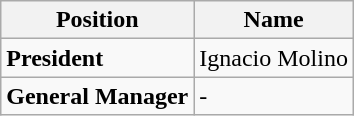<table class="wikitable">
<tr>
<th>Position</th>
<th>Name</th>
</tr>
<tr>
<td><strong>President</strong></td>
<td>Ignacio Molino</td>
</tr>
<tr>
<td><strong>General Manager</strong></td>
<td>-</td>
</tr>
</table>
